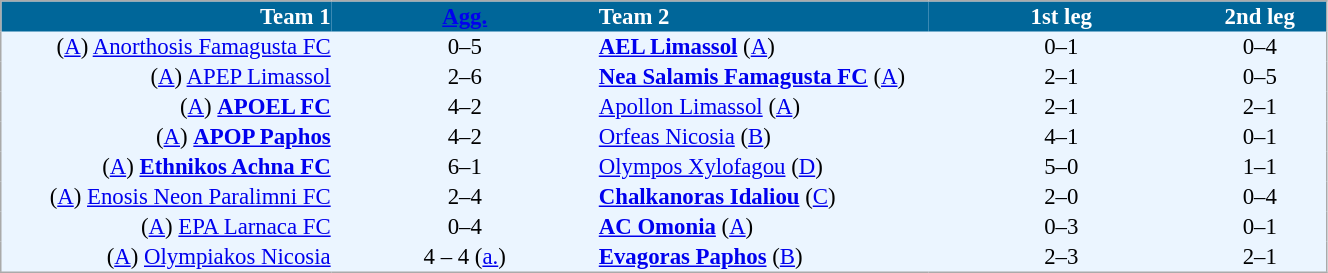<table cellspacing="0" style="background: #EBF5FF; border: 1px #aaa solid; border-collapse: collapse; font-size: 95%;" width=70%>
<tr bgcolor=#006699 style="color:white;">
<th width=25% align="right">Team 1</th>
<th width=20% align="center"><a href='#'>Agg.</a></th>
<th width=25% align="left">Team 2</th>
<th width=20% align="center">1st leg</th>
<th width=20% align="center">2nd leg</th>
</tr>
<tr>
<td align=right>(<a href='#'>A</a>) <a href='#'>Anorthosis Famagusta FC</a></td>
<td align=center>0–5</td>
<td align=left><strong><a href='#'>AEL Limassol</a></strong> (<a href='#'>A</a>)</td>
<td align=center>0–1</td>
<td align=center>0–4</td>
</tr>
<tr>
<td align=right>(<a href='#'>A</a>) <a href='#'>APEP Limassol</a></td>
<td align=center>2–6</td>
<td align=left><strong><a href='#'>Nea Salamis Famagusta FC</a></strong> (<a href='#'>A</a>)</td>
<td align=center>2–1</td>
<td align=center>0–5</td>
</tr>
<tr>
<td align=right>(<a href='#'>A</a>) <strong><a href='#'>APOEL FC</a></strong></td>
<td align=center>4–2</td>
<td align=left><a href='#'>Apollon Limassol</a> (<a href='#'>A</a>)</td>
<td align=center>2–1</td>
<td align=center>2–1</td>
</tr>
<tr>
<td align=right>(<a href='#'>A</a>) <strong><a href='#'>APOP Paphos</a></strong></td>
<td align=center>4–2</td>
<td align=left><a href='#'>Orfeas Nicosia</a> (<a href='#'>B</a>)</td>
<td align=center>4–1</td>
<td align=center>0–1</td>
</tr>
<tr>
<td align=right>(<a href='#'>A</a>) <strong><a href='#'>Ethnikos Achna FC</a></strong></td>
<td align=center>6–1</td>
<td align=left><a href='#'>Olympos Xylofagou</a> (<a href='#'>D</a>)</td>
<td align=center>5–0</td>
<td align=center>1–1</td>
</tr>
<tr>
<td align=right>(<a href='#'>A</a>) <a href='#'>Enosis Neon Paralimni FC</a></td>
<td align=center>2–4</td>
<td align=left><strong><a href='#'>Chalkanoras Idaliou</a></strong> (<a href='#'>C</a>)</td>
<td align=center>2–0</td>
<td align=center>0–4</td>
</tr>
<tr>
<td align=right>(<a href='#'>A</a>) <a href='#'>EPA Larnaca FC</a></td>
<td align=center>0–4</td>
<td align=left><strong><a href='#'>AC Omonia</a></strong> (<a href='#'>A</a>)</td>
<td align=center>0–3</td>
<td align=center>0–1</td>
</tr>
<tr>
<td align=right>(<a href='#'>A</a>) <a href='#'>Olympiakos Nicosia</a></td>
<td align=center>4 – 4 (<a href='#'>a.</a>)</td>
<td align=left><strong><a href='#'>Evagoras Paphos</a></strong> (<a href='#'>B</a>)</td>
<td align=center>2–3</td>
<td align=center>2–1</td>
</tr>
<tr>
</tr>
</table>
